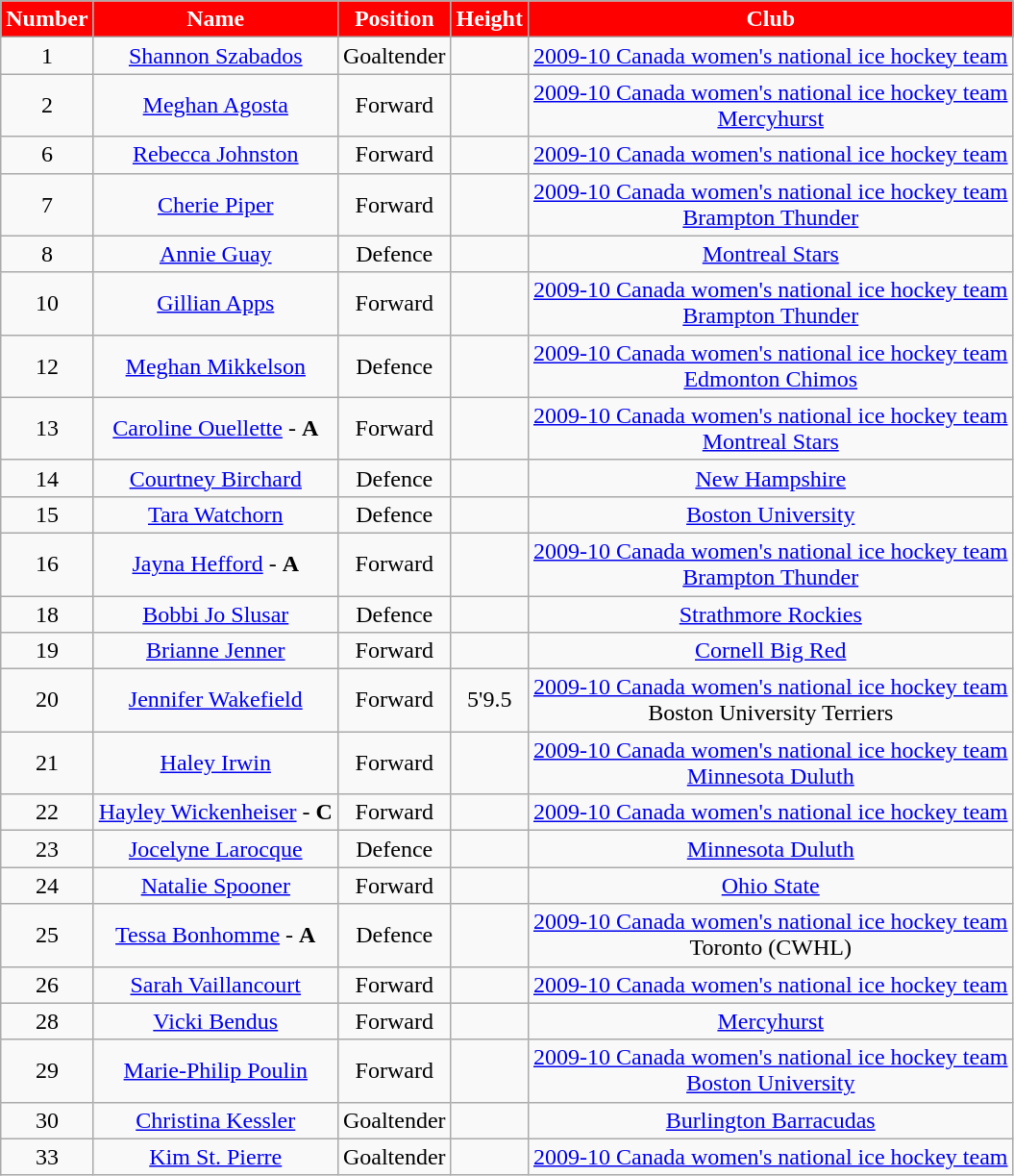<table class="wikitable" style="text-align:center;">
<tr>
<th style="background:red; color:white;">Number</th>
<th style="background:red; color:white;">Name</th>
<th style="background:red; color:white;">Position</th>
<th style="background:red; color:white;">Height</th>
<th style="background:red; color:white;">Club</th>
</tr>
<tr>
<td>1</td>
<td><a href='#'>Shannon Szabados</a></td>
<td>Goaltender</td>
<td></td>
<td><a href='#'>2009-10 Canada women's national ice hockey team</a></td>
</tr>
<tr>
<td>2</td>
<td><a href='#'>Meghan Agosta</a></td>
<td>Forward</td>
<td></td>
<td><a href='#'>2009-10 Canada women's national ice hockey team</a><br><a href='#'>Mercyhurst</a></td>
</tr>
<tr>
<td>6</td>
<td><a href='#'>Rebecca Johnston</a></td>
<td>Forward</td>
<td></td>
<td><a href='#'>2009-10 Canada women's national ice hockey team</a></td>
</tr>
<tr>
<td>7</td>
<td><a href='#'>Cherie Piper</a></td>
<td>Forward</td>
<td></td>
<td><a href='#'>2009-10 Canada women's national ice hockey team</a><br><a href='#'>Brampton Thunder</a></td>
</tr>
<tr>
<td>8</td>
<td><a href='#'>Annie Guay</a></td>
<td>Defence</td>
<td></td>
<td><a href='#'>Montreal Stars</a></td>
</tr>
<tr>
<td>10</td>
<td><a href='#'>Gillian Apps</a></td>
<td>Forward</td>
<td></td>
<td><a href='#'>2009-10 Canada women's national ice hockey team</a><br><a href='#'>Brampton Thunder</a></td>
</tr>
<tr>
<td>12</td>
<td><a href='#'>Meghan Mikkelson</a></td>
<td>Defence</td>
<td></td>
<td><a href='#'>2009-10 Canada women's national ice hockey team</a><br><a href='#'>Edmonton Chimos</a></td>
</tr>
<tr>
<td>13</td>
<td><a href='#'>Caroline Ouellette</a> - <strong>A</strong></td>
<td>Forward</td>
<td></td>
<td><a href='#'>2009-10 Canada women's national ice hockey team</a><br><a href='#'>Montreal Stars</a></td>
</tr>
<tr>
<td>14</td>
<td><a href='#'>Courtney Birchard</a></td>
<td>Defence</td>
<td></td>
<td><a href='#'>New Hampshire</a></td>
</tr>
<tr>
<td>15</td>
<td><a href='#'>Tara Watchorn</a></td>
<td>Defence</td>
<td></td>
<td><a href='#'>Boston University</a></td>
</tr>
<tr>
<td>16</td>
<td><a href='#'>Jayna Hefford</a> - <strong>A</strong></td>
<td>Forward</td>
<td></td>
<td><a href='#'>2009-10 Canada women's national ice hockey team</a><br><a href='#'>Brampton Thunder</a></td>
</tr>
<tr>
<td>18</td>
<td><a href='#'>Bobbi Jo Slusar</a></td>
<td>Defence</td>
<td></td>
<td><a href='#'>Strathmore Rockies</a></td>
</tr>
<tr>
<td>19</td>
<td><a href='#'>Brianne Jenner</a></td>
<td>Forward</td>
<td></td>
<td><a href='#'>Cornell Big Red</a></td>
</tr>
<tr>
<td>20</td>
<td><a href='#'>Jennifer Wakefield</a></td>
<td>Forward</td>
<td>5'9.5</td>
<td><a href='#'>2009-10 Canada women's national ice hockey team</a><br>Boston University Terriers</td>
</tr>
<tr>
<td>21</td>
<td><a href='#'>Haley Irwin</a></td>
<td>Forward</td>
<td></td>
<td><a href='#'>2009-10 Canada women's national ice hockey team</a><br><a href='#'>Minnesota Duluth</a></td>
</tr>
<tr>
<td>22</td>
<td><a href='#'>Hayley Wickenheiser</a> - <strong>C</strong></td>
<td>Forward</td>
<td></td>
<td><a href='#'>2009-10 Canada women's national ice hockey team</a></td>
</tr>
<tr>
<td>23</td>
<td><a href='#'>Jocelyne Larocque</a></td>
<td>Defence</td>
<td></td>
<td><a href='#'>Minnesota Duluth</a></td>
</tr>
<tr>
<td>24</td>
<td><a href='#'>Natalie Spooner</a></td>
<td>Forward</td>
<td></td>
<td><a href='#'>Ohio State</a></td>
</tr>
<tr>
<td>25</td>
<td><a href='#'>Tessa Bonhomme</a> - <strong>A</strong></td>
<td>Defence</td>
<td></td>
<td><a href='#'>2009-10 Canada women's national ice hockey team</a><br>Toronto (CWHL)</td>
</tr>
<tr>
<td>26</td>
<td><a href='#'>Sarah Vaillancourt</a></td>
<td>Forward</td>
<td></td>
<td><a href='#'>2009-10 Canada women's national ice hockey team</a></td>
</tr>
<tr>
<td>28</td>
<td><a href='#'>Vicki Bendus</a></td>
<td>Forward</td>
<td></td>
<td><a href='#'>Mercyhurst</a></td>
</tr>
<tr>
<td>29</td>
<td><a href='#'>Marie-Philip Poulin</a></td>
<td>Forward</td>
<td></td>
<td><a href='#'>2009-10 Canada women's national ice hockey team</a><br><a href='#'>Boston University</a></td>
</tr>
<tr>
<td>30</td>
<td><a href='#'>Christina Kessler</a></td>
<td>Goaltender</td>
<td></td>
<td><a href='#'>Burlington Barracudas</a></td>
</tr>
<tr>
<td>33</td>
<td><a href='#'>Kim St. Pierre</a></td>
<td>Goaltender</td>
<td></td>
<td><a href='#'>2009-10 Canada women's national ice hockey team</a></td>
</tr>
</table>
